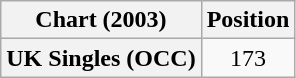<table class="wikitable plainrowheaders" style="text-align:center">
<tr>
<th>Chart (2003)</th>
<th>Position</th>
</tr>
<tr>
<th scope="row">UK Singles (OCC)</th>
<td>173</td>
</tr>
</table>
